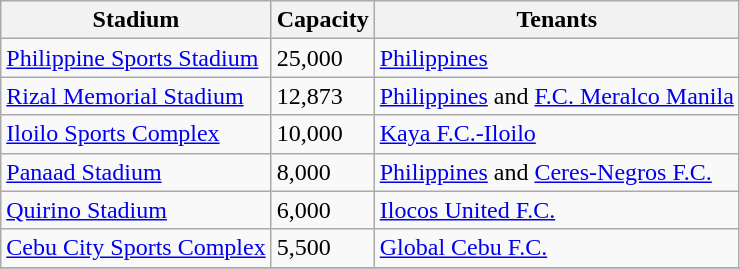<table class="wikitable sortable">
<tr>
<th>Stadium</th>
<th>Capacity</th>
<th>Tenants</th>
</tr>
<tr>
<td><a href='#'>Philippine Sports Stadium</a></td>
<td>25,000</td>
<td><a href='#'>Philippines</a></td>
</tr>
<tr>
<td><a href='#'>Rizal Memorial Stadium</a></td>
<td>12,873</td>
<td><a href='#'>Philippines</a> and <a href='#'>F.C. Meralco Manila</a></td>
</tr>
<tr>
<td><a href='#'>Iloilo Sports Complex</a></td>
<td>10,000</td>
<td><a href='#'>Kaya F.C.-Iloilo</a></td>
</tr>
<tr>
<td><a href='#'>Panaad Stadium</a></td>
<td>8,000</td>
<td><a href='#'>Philippines</a> and <a href='#'>Ceres-Negros F.C.</a></td>
</tr>
<tr>
<td><a href='#'>Quirino Stadium</a></td>
<td>6,000</td>
<td><a href='#'>Ilocos United F.C.</a></td>
</tr>
<tr>
<td><a href='#'>Cebu City Sports Complex</a></td>
<td>5,500</td>
<td><a href='#'>Global Cebu F.C.</a></td>
</tr>
<tr>
</tr>
</table>
